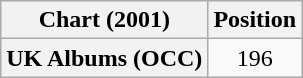<table class="wikitable plainrowheaders" style="text-align:center">
<tr>
<th scope="col">Chart (2001)</th>
<th scope="col">Position</th>
</tr>
<tr>
<th scope="row">UK Albums (OCC)</th>
<td>196</td>
</tr>
</table>
